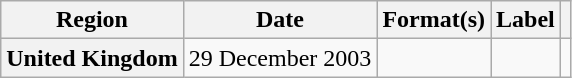<table class="wikitable plainrowheaders">
<tr>
<th scope="col">Region</th>
<th scope="col">Date</th>
<th scope="col">Format(s)</th>
<th scope="col">Label</th>
<th scope="col"></th>
</tr>
<tr>
<th scope="row">United Kingdom</th>
<td>29 December 2003</td>
<td></td>
<td></td>
<td></td>
</tr>
</table>
